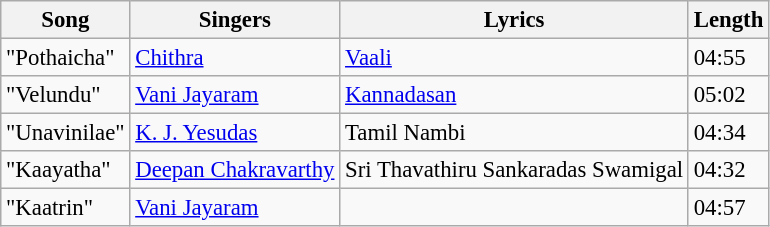<table class="wikitable" style="font-size:95%;">
<tr>
<th>Song</th>
<th>Singers</th>
<th>Lyrics</th>
<th>Length</th>
</tr>
<tr>
<td>"Pothaicha"</td>
<td><a href='#'>Chithra</a></td>
<td><a href='#'>Vaali</a></td>
<td>04:55</td>
</tr>
<tr>
<td>"Velundu"</td>
<td><a href='#'>Vani Jayaram</a></td>
<td><a href='#'>Kannadasan</a></td>
<td>05:02</td>
</tr>
<tr>
<td>"Unavinilae"</td>
<td><a href='#'>K. J. Yesudas</a></td>
<td>Tamil Nambi</td>
<td>04:34</td>
</tr>
<tr>
<td>"Kaayatha"</td>
<td><a href='#'>Deepan Chakravarthy</a></td>
<td>Sri Thavathiru Sankaradas Swamigal</td>
<td>04:32</td>
</tr>
<tr>
<td>"Kaatrin"</td>
<td><a href='#'>Vani Jayaram</a></td>
<td></td>
<td>04:57</td>
</tr>
</table>
